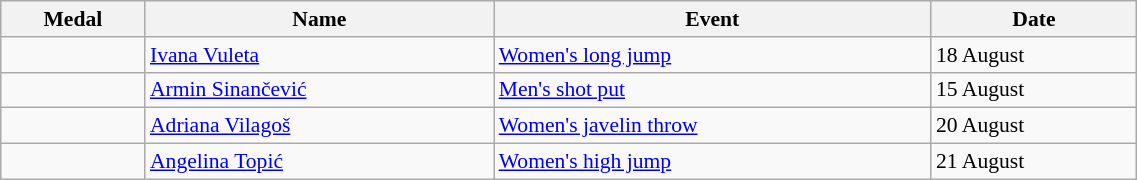<table class="wikitable" style="font-size:90%" width=60%>
<tr>
<th>Medal</th>
<th>Name</th>
<th>Event</th>
<th>Date</th>
</tr>
<tr>
<td></td>
<td><a href='#'>Ivana Vuleta</a></td>
<td><a href='#'>Women's long jump</a></td>
<td>18 August</td>
</tr>
<tr>
<td></td>
<td><a href='#'>Armin Sinančević</a></td>
<td><a href='#'>Men's shot put</a></td>
<td>15 August</td>
</tr>
<tr>
<td></td>
<td><a href='#'>Adriana Vilagoš</a></td>
<td><a href='#'>Women's javelin throw</a></td>
<td>20 August</td>
</tr>
<tr>
<td></td>
<td><a href='#'>Angelina Topić</a></td>
<td><a href='#'>Women's high jump</a></td>
<td>21 August</td>
</tr>
</table>
